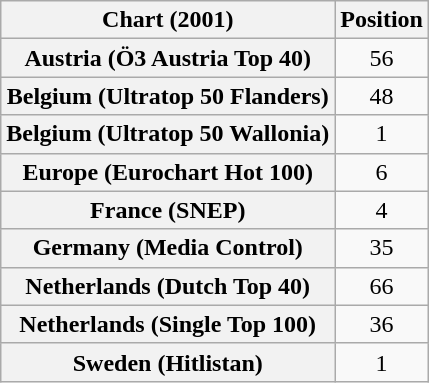<table class="wikitable sortable plainrowheaders">
<tr>
<th>Chart (2001)</th>
<th>Position</th>
</tr>
<tr>
<th scope="row">Austria (Ö3 Austria Top 40)</th>
<td align="center">56</td>
</tr>
<tr>
<th scope="row">Belgium (Ultratop 50 Flanders)</th>
<td align="center">48</td>
</tr>
<tr>
<th scope="row">Belgium (Ultratop 50 Wallonia)</th>
<td align="center">1</td>
</tr>
<tr>
<th scope="row">Europe (Eurochart Hot 100)</th>
<td align="center">6</td>
</tr>
<tr>
<th scope="row">France (SNEP)</th>
<td align="center">4</td>
</tr>
<tr>
<th scope="row">Germany (Media Control)</th>
<td align="center">35</td>
</tr>
<tr>
<th scope="row">Netherlands (Dutch Top 40)</th>
<td align="center">66</td>
</tr>
<tr>
<th scope="row">Netherlands (Single Top 100)</th>
<td align="center">36</td>
</tr>
<tr>
<th scope="row">Sweden (Hitlistan)</th>
<td align="center">1</td>
</tr>
</table>
